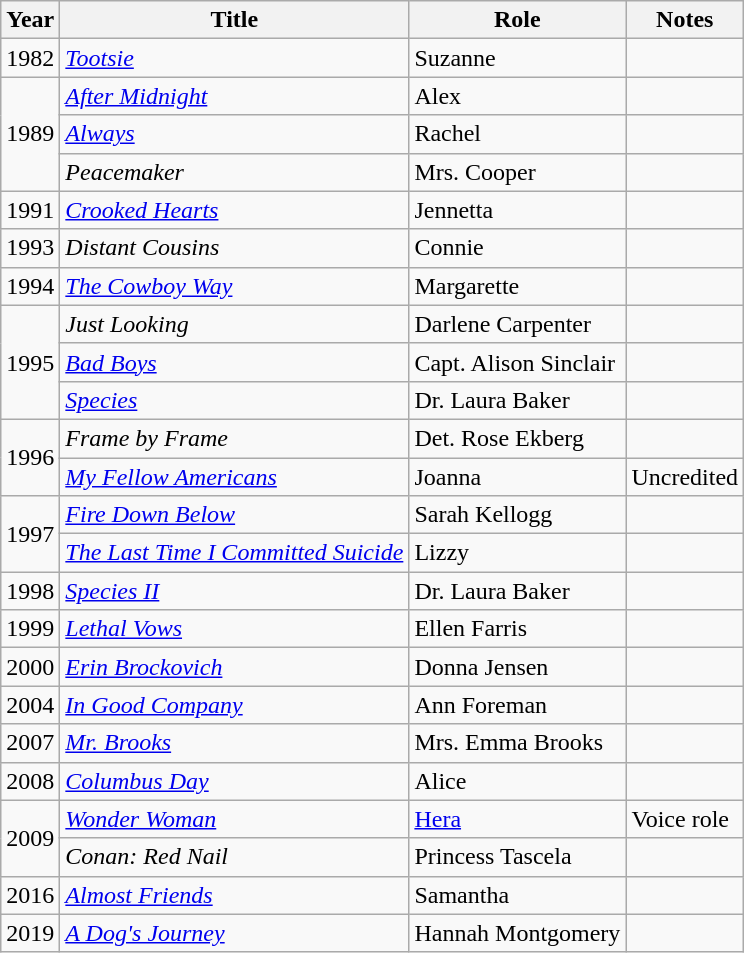<table class="wikitable sortable">
<tr>
<th>Year</th>
<th>Title</th>
<th>Role</th>
<th class="unsortable">Notes</th>
</tr>
<tr>
<td>1982</td>
<td><em><a href='#'>Tootsie</a></em></td>
<td>Suzanne</td>
<td></td>
</tr>
<tr>
<td rowspan=3>1989</td>
<td><em><a href='#'>After Midnight</a></em></td>
<td>Alex</td>
<td></td>
</tr>
<tr>
<td><em><a href='#'>Always</a></em></td>
<td>Rachel</td>
<td></td>
</tr>
<tr>
<td><em>Peacemaker</em></td>
<td>Mrs. Cooper</td>
<td></td>
</tr>
<tr>
<td>1991</td>
<td><em><a href='#'>Crooked Hearts</a></em></td>
<td>Jennetta</td>
<td></td>
</tr>
<tr>
<td>1993</td>
<td><em>Distant Cousins</em></td>
<td>Connie</td>
<td></td>
</tr>
<tr>
<td>1994</td>
<td><em><a href='#'>The Cowboy Way</a></em></td>
<td>Margarette</td>
<td></td>
</tr>
<tr>
<td rowspan=3>1995</td>
<td><em>Just Looking</em></td>
<td>Darlene Carpenter</td>
<td></td>
</tr>
<tr>
<td><em><a href='#'>Bad Boys</a></em></td>
<td>Capt. Alison Sinclair</td>
<td></td>
</tr>
<tr>
<td><em><a href='#'>Species</a></em></td>
<td>Dr. Laura Baker</td>
<td></td>
</tr>
<tr>
<td rowspan=2>1996</td>
<td><em>Frame by Frame</em></td>
<td>Det. Rose Ekberg</td>
<td></td>
</tr>
<tr>
<td><em><a href='#'>My Fellow Americans</a></em></td>
<td>Joanna</td>
<td>Uncredited</td>
</tr>
<tr>
<td rowspan=2>1997</td>
<td><em><a href='#'>Fire Down Below</a></em></td>
<td>Sarah Kellogg</td>
<td></td>
</tr>
<tr>
<td><em><a href='#'>The Last Time I Committed Suicide</a></em></td>
<td>Lizzy</td>
<td></td>
</tr>
<tr>
<td>1998</td>
<td><em><a href='#'>Species II</a></em></td>
<td>Dr. Laura Baker</td>
<td></td>
</tr>
<tr>
<td>1999</td>
<td><em><a href='#'>Lethal Vows</a></em></td>
<td>Ellen Farris</td>
<td></td>
</tr>
<tr>
<td>2000</td>
<td><em><a href='#'>Erin Brockovich</a></em></td>
<td>Donna Jensen</td>
<td></td>
</tr>
<tr>
<td>2004</td>
<td><em><a href='#'>In Good Company</a></em></td>
<td>Ann Foreman</td>
<td></td>
</tr>
<tr>
<td>2007</td>
<td><em><a href='#'>Mr. Brooks</a></em></td>
<td>Mrs. Emma Brooks</td>
<td></td>
</tr>
<tr>
<td>2008</td>
<td><em><a href='#'>Columbus Day</a></em></td>
<td>Alice</td>
<td></td>
</tr>
<tr>
<td rowspan=2>2009</td>
<td><em><a href='#'>Wonder Woman</a></em></td>
<td><a href='#'>Hera</a></td>
<td>Voice role</td>
</tr>
<tr>
<td><em>Conan: Red Nail</em></td>
<td>Princess Tascela</td>
<td></td>
</tr>
<tr>
<td>2016</td>
<td><em><a href='#'>Almost Friends</a></em></td>
<td>Samantha</td>
<td></td>
</tr>
<tr>
<td>2019</td>
<td><em><a href='#'>A Dog's Journey</a></em></td>
<td>Hannah Montgomery</td>
<td></td>
</tr>
</table>
